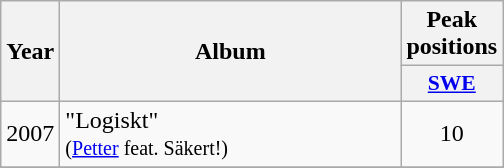<table class="wikitable">
<tr>
<th align="center" rowspan="2" width="10">Year</th>
<th align="center" rowspan="2" width="220">Album</th>
<th align="center" colspan="1" width="20">Peak positions</th>
</tr>
<tr>
<th scope="col" style="width:3em;font-size:90%;"><a href='#'>SWE</a><br></th>
</tr>
<tr>
<td style="text-align:center;">2007</td>
<td>"Logiskt"<br><small>(<a href='#'>Petter</a> feat. Säkert!)</small></td>
<td style="text-align:center;">10</td>
</tr>
<tr>
</tr>
</table>
